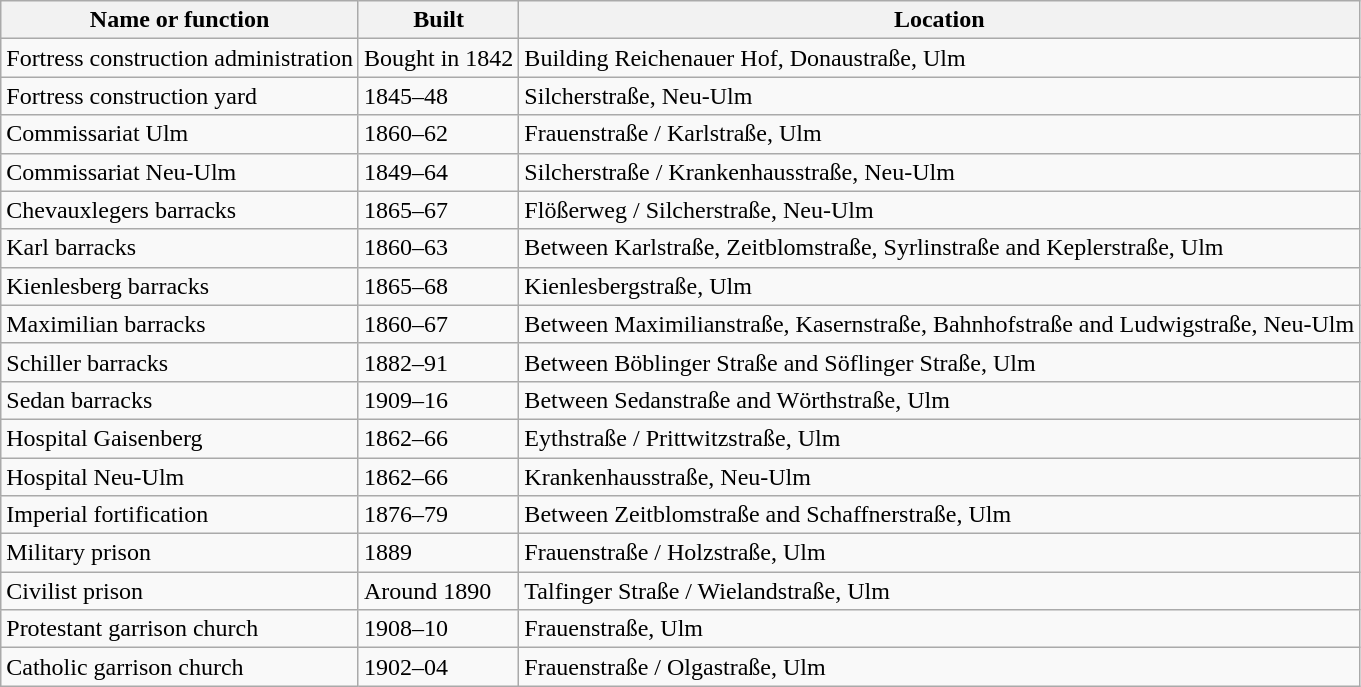<table class="wikitable">
<tr>
<th>Name or function</th>
<th>Built</th>
<th>Location</th>
</tr>
<tr>
<td>Fortress construction administration</td>
<td>Bought in 1842</td>
<td>Building Reichenauer Hof, Donaustraße, Ulm</td>
</tr>
<tr>
<td>Fortress construction yard</td>
<td>1845–48</td>
<td>Silcherstraße, Neu-Ulm</td>
</tr>
<tr>
<td>Commissariat Ulm</td>
<td>1860–62</td>
<td>Frauenstraße / Karlstraße, Ulm</td>
</tr>
<tr>
<td>Commissariat Neu-Ulm</td>
<td>1849–64</td>
<td>Silcherstraße / Krankenhausstraße, Neu-Ulm</td>
</tr>
<tr>
<td>Chevauxlegers barracks</td>
<td>1865–67</td>
<td>Flößerweg / Silcherstraße, Neu-Ulm</td>
</tr>
<tr>
<td>Karl barracks</td>
<td>1860–63</td>
<td>Between Karlstraße, Zeitblomstraße, Syrlinstraße and Keplerstraße, Ulm</td>
</tr>
<tr>
<td>Kienlesberg barracks</td>
<td>1865–68</td>
<td>Kienlesbergstraße, Ulm</td>
</tr>
<tr>
<td>Maximilian barracks</td>
<td>1860–67</td>
<td>Between Maximilianstraße, Kasernstraße, Bahnhofstraße and Ludwigstraße, Neu-Ulm</td>
</tr>
<tr>
<td>Schiller barracks</td>
<td>1882–91</td>
<td>Between Böblinger Straße and Söflinger Straße, Ulm</td>
</tr>
<tr>
<td>Sedan barracks</td>
<td>1909–16</td>
<td>Between Sedanstraße and Wörthstraße, Ulm</td>
</tr>
<tr>
<td>Hospital Gaisenberg</td>
<td>1862–66</td>
<td>Eythstraße / Prittwitzstraße, Ulm</td>
</tr>
<tr>
<td>Hospital Neu-Ulm</td>
<td>1862–66</td>
<td>Krankenhausstraße, Neu-Ulm</td>
</tr>
<tr>
<td>Imperial fortification</td>
<td>1876–79</td>
<td>Between Zeitblomstraße and Schaffnerstraße, Ulm</td>
</tr>
<tr>
<td>Military prison</td>
<td>1889</td>
<td>Frauenstraße / Holzstraße, Ulm</td>
</tr>
<tr>
<td>Civilist prison</td>
<td>Around 1890</td>
<td>Talfinger Straße / Wielandstraße, Ulm</td>
</tr>
<tr>
<td>Protestant garrison church</td>
<td>1908–10</td>
<td>Frauenstraße, Ulm</td>
</tr>
<tr>
<td>Catholic garrison church</td>
<td>1902–04</td>
<td>Frauenstraße / Olgastraße, Ulm</td>
</tr>
</table>
